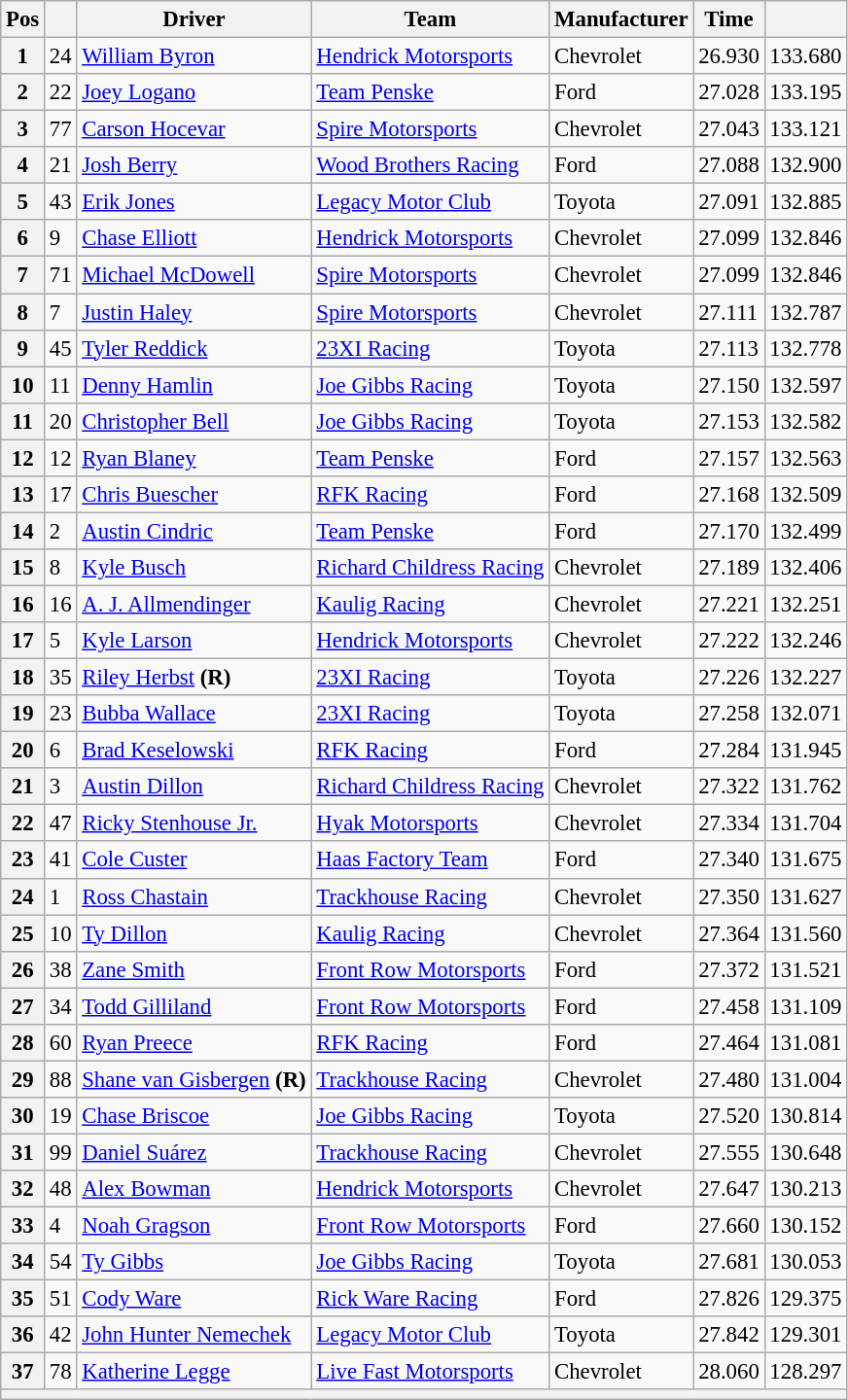<table class="wikitable" style="font-size:95%">
<tr>
<th>Pos</th>
<th></th>
<th>Driver</th>
<th>Team</th>
<th>Manufacturer</th>
<th>Time</th>
<th></th>
</tr>
<tr>
<th>1</th>
<td>24</td>
<td><a href='#'>William Byron</a></td>
<td><a href='#'>Hendrick Motorsports</a></td>
<td>Chevrolet</td>
<td>26.930</td>
<td>133.680</td>
</tr>
<tr>
<th>2</th>
<td>22</td>
<td><a href='#'>Joey Logano</a></td>
<td><a href='#'>Team Penske</a></td>
<td>Ford</td>
<td>27.028</td>
<td>133.195</td>
</tr>
<tr>
<th>3</th>
<td>77</td>
<td><a href='#'>Carson Hocevar</a></td>
<td><a href='#'>Spire Motorsports</a></td>
<td>Chevrolet</td>
<td>27.043</td>
<td>133.121</td>
</tr>
<tr>
<th>4</th>
<td>21</td>
<td><a href='#'>Josh Berry</a></td>
<td><a href='#'>Wood Brothers Racing</a></td>
<td>Ford</td>
<td>27.088</td>
<td>132.900</td>
</tr>
<tr>
<th>5</th>
<td>43</td>
<td><a href='#'>Erik Jones</a></td>
<td><a href='#'>Legacy Motor Club</a></td>
<td>Toyota</td>
<td>27.091</td>
<td>132.885</td>
</tr>
<tr>
<th>6</th>
<td>9</td>
<td><a href='#'>Chase Elliott</a></td>
<td><a href='#'>Hendrick Motorsports</a></td>
<td>Chevrolet</td>
<td>27.099</td>
<td>132.846</td>
</tr>
<tr>
<th>7</th>
<td>71</td>
<td><a href='#'>Michael McDowell</a></td>
<td><a href='#'>Spire Motorsports</a></td>
<td>Chevrolet</td>
<td>27.099</td>
<td>132.846</td>
</tr>
<tr>
<th>8</th>
<td>7</td>
<td><a href='#'>Justin Haley</a></td>
<td><a href='#'>Spire Motorsports</a></td>
<td>Chevrolet</td>
<td>27.111</td>
<td>132.787</td>
</tr>
<tr>
<th>9</th>
<td>45</td>
<td><a href='#'>Tyler Reddick</a></td>
<td><a href='#'>23XI Racing</a></td>
<td>Toyota</td>
<td>27.113</td>
<td>132.778</td>
</tr>
<tr>
<th>10</th>
<td>11</td>
<td><a href='#'>Denny Hamlin</a></td>
<td><a href='#'>Joe Gibbs Racing</a></td>
<td>Toyota</td>
<td>27.150</td>
<td>132.597</td>
</tr>
<tr>
<th>11</th>
<td>20</td>
<td><a href='#'>Christopher Bell</a></td>
<td><a href='#'>Joe Gibbs Racing</a></td>
<td>Toyota</td>
<td>27.153</td>
<td>132.582</td>
</tr>
<tr>
<th>12</th>
<td>12</td>
<td><a href='#'>Ryan Blaney</a></td>
<td><a href='#'>Team Penske</a></td>
<td>Ford</td>
<td>27.157</td>
<td>132.563</td>
</tr>
<tr>
<th>13</th>
<td>17</td>
<td><a href='#'>Chris Buescher</a></td>
<td><a href='#'>RFK Racing</a></td>
<td>Ford</td>
<td>27.168</td>
<td>132.509</td>
</tr>
<tr>
<th>14</th>
<td>2</td>
<td><a href='#'>Austin Cindric</a></td>
<td><a href='#'>Team Penske</a></td>
<td>Ford</td>
<td>27.170</td>
<td>132.499</td>
</tr>
<tr>
<th>15</th>
<td>8</td>
<td><a href='#'>Kyle Busch</a></td>
<td><a href='#'>Richard Childress Racing</a></td>
<td>Chevrolet</td>
<td>27.189</td>
<td>132.406</td>
</tr>
<tr>
<th>16</th>
<td>16</td>
<td><a href='#'>A. J. Allmendinger</a></td>
<td><a href='#'>Kaulig Racing</a></td>
<td>Chevrolet</td>
<td>27.221</td>
<td>132.251</td>
</tr>
<tr>
<th>17</th>
<td>5</td>
<td><a href='#'>Kyle Larson</a></td>
<td><a href='#'>Hendrick Motorsports</a></td>
<td>Chevrolet</td>
<td>27.222</td>
<td>132.246</td>
</tr>
<tr>
<th>18</th>
<td>35</td>
<td><a href='#'>Riley Herbst</a> <strong>(R)</strong></td>
<td><a href='#'>23XI Racing</a></td>
<td>Toyota</td>
<td>27.226</td>
<td>132.227</td>
</tr>
<tr>
<th>19</th>
<td>23</td>
<td><a href='#'>Bubba Wallace</a></td>
<td><a href='#'>23XI Racing</a></td>
<td>Toyota</td>
<td>27.258</td>
<td>132.071</td>
</tr>
<tr>
<th>20</th>
<td>6</td>
<td><a href='#'>Brad Keselowski</a></td>
<td><a href='#'>RFK Racing</a></td>
<td>Ford</td>
<td>27.284</td>
<td>131.945</td>
</tr>
<tr>
<th>21</th>
<td>3</td>
<td><a href='#'>Austin Dillon</a></td>
<td><a href='#'>Richard Childress Racing</a></td>
<td>Chevrolet</td>
<td>27.322</td>
<td>131.762</td>
</tr>
<tr>
<th>22</th>
<td>47</td>
<td><a href='#'>Ricky Stenhouse Jr.</a></td>
<td><a href='#'>Hyak Motorsports</a></td>
<td>Chevrolet</td>
<td>27.334</td>
<td>131.704</td>
</tr>
<tr>
<th>23</th>
<td>41</td>
<td><a href='#'>Cole Custer</a></td>
<td><a href='#'>Haas Factory Team</a></td>
<td>Ford</td>
<td>27.340</td>
<td>131.675</td>
</tr>
<tr>
<th>24</th>
<td>1</td>
<td><a href='#'>Ross Chastain</a></td>
<td><a href='#'>Trackhouse Racing</a></td>
<td>Chevrolet</td>
<td>27.350</td>
<td>131.627</td>
</tr>
<tr>
<th>25</th>
<td>10</td>
<td><a href='#'>Ty Dillon</a></td>
<td><a href='#'>Kaulig Racing</a></td>
<td>Chevrolet</td>
<td>27.364</td>
<td>131.560</td>
</tr>
<tr>
<th>26</th>
<td>38</td>
<td><a href='#'>Zane Smith</a></td>
<td><a href='#'>Front Row Motorsports</a></td>
<td>Ford</td>
<td>27.372</td>
<td>131.521</td>
</tr>
<tr>
<th>27</th>
<td>34</td>
<td><a href='#'>Todd Gilliland</a></td>
<td><a href='#'>Front Row Motorsports</a></td>
<td>Ford</td>
<td>27.458</td>
<td>131.109</td>
</tr>
<tr>
<th>28</th>
<td>60</td>
<td><a href='#'>Ryan Preece</a></td>
<td><a href='#'>RFK Racing</a></td>
<td>Ford</td>
<td>27.464</td>
<td>131.081</td>
</tr>
<tr>
<th>29</th>
<td>88</td>
<td><a href='#'>Shane van Gisbergen</a> <strong>(R)</strong></td>
<td><a href='#'>Trackhouse Racing</a></td>
<td>Chevrolet</td>
<td>27.480</td>
<td>131.004</td>
</tr>
<tr>
<th>30</th>
<td>19</td>
<td><a href='#'>Chase Briscoe</a></td>
<td><a href='#'>Joe Gibbs Racing</a></td>
<td>Toyota</td>
<td>27.520</td>
<td>130.814</td>
</tr>
<tr>
<th>31</th>
<td>99</td>
<td><a href='#'>Daniel Suárez</a></td>
<td><a href='#'>Trackhouse Racing</a></td>
<td>Chevrolet</td>
<td>27.555</td>
<td>130.648</td>
</tr>
<tr>
<th>32</th>
<td>48</td>
<td><a href='#'>Alex Bowman</a></td>
<td><a href='#'>Hendrick Motorsports</a></td>
<td>Chevrolet</td>
<td>27.647</td>
<td>130.213</td>
</tr>
<tr>
<th>33</th>
<td>4</td>
<td><a href='#'>Noah Gragson</a></td>
<td><a href='#'>Front Row Motorsports</a></td>
<td>Ford</td>
<td>27.660</td>
<td>130.152</td>
</tr>
<tr>
<th>34</th>
<td>54</td>
<td><a href='#'>Ty Gibbs</a></td>
<td><a href='#'>Joe Gibbs Racing</a></td>
<td>Toyota</td>
<td>27.681</td>
<td>130.053</td>
</tr>
<tr>
<th>35</th>
<td>51</td>
<td><a href='#'>Cody Ware</a></td>
<td><a href='#'>Rick Ware Racing</a></td>
<td>Ford</td>
<td>27.826</td>
<td>129.375</td>
</tr>
<tr>
<th>36</th>
<td>42</td>
<td><a href='#'>John Hunter Nemechek</a></td>
<td><a href='#'>Legacy Motor Club</a></td>
<td>Toyota</td>
<td>27.842</td>
<td>129.301</td>
</tr>
<tr>
<th>37</th>
<td>78</td>
<td><a href='#'>Katherine Legge</a></td>
<td><a href='#'>Live Fast Motorsports</a></td>
<td>Chevrolet</td>
<td>28.060</td>
<td>128.297</td>
</tr>
<tr>
<th colspan="7"></th>
</tr>
</table>
